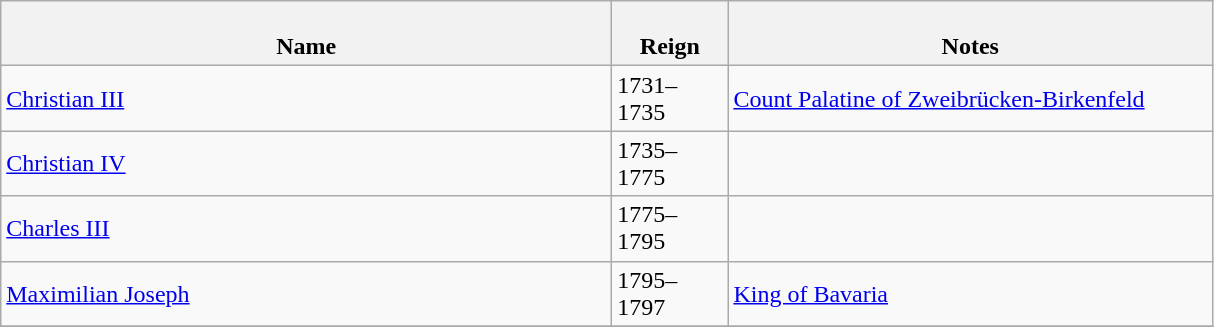<table class="wikitable">
<tr>
<th width=400px><br>Name</th>
<th width=70px><br>Reign</th>
<th width=40%><br>Notes</th>
</tr>
<tr>
<td><a href='#'>Christian III</a></td>
<td>1731–1735</td>
<td><a href='#'>Count Palatine of Zweibrücken-Birkenfeld</a></td>
</tr>
<tr>
<td><a href='#'>Christian IV</a></td>
<td>1735–1775</td>
<td></td>
</tr>
<tr>
<td><a href='#'>Charles III</a></td>
<td>1775–1795</td>
<td></td>
</tr>
<tr>
<td><a href='#'>Maximilian Joseph</a></td>
<td>1795–1797</td>
<td><a href='#'>King of Bavaria</a></td>
</tr>
<tr>
</tr>
</table>
